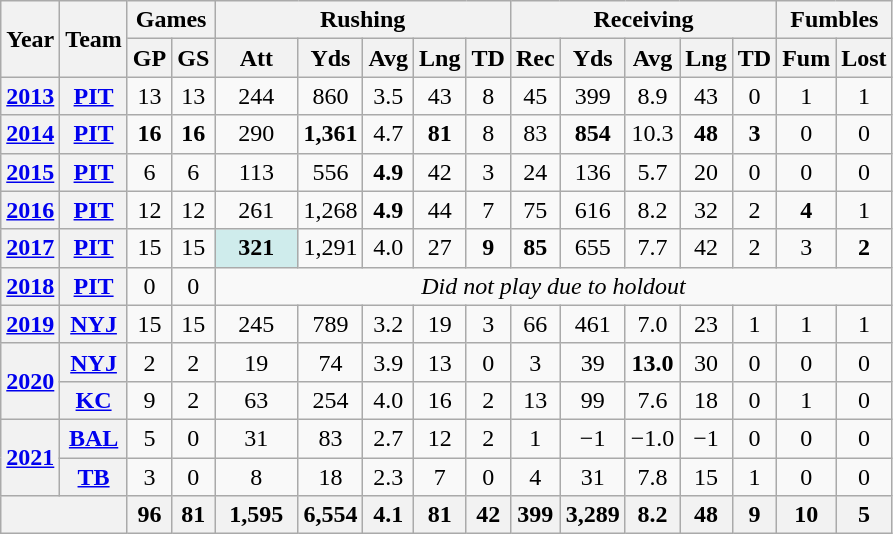<table class= "wikitable" style="text-align:center;">
<tr>
<th rowspan="2">Year</th>
<th rowspan="2">Team</th>
<th colspan="2">Games</th>
<th colspan="5">Rushing</th>
<th colspan="5">Receiving</th>
<th colspan="2">Fumbles</th>
</tr>
<tr>
<th>GP</th>
<th>GS</th>
<th>Att</th>
<th>Yds</th>
<th>Avg</th>
<th>Lng</th>
<th>TD</th>
<th>Rec</th>
<th>Yds</th>
<th>Avg</th>
<th>Lng</th>
<th>TD</th>
<th>Fum</th>
<th>Lost</th>
</tr>
<tr>
<th><a href='#'>2013</a></th>
<th><a href='#'>PIT</a></th>
<td>13</td>
<td>13</td>
<td>244</td>
<td>860</td>
<td>3.5</td>
<td>43</td>
<td>8</td>
<td>45</td>
<td>399</td>
<td>8.9</td>
<td>43</td>
<td>0</td>
<td>1</td>
<td>1</td>
</tr>
<tr>
<th><a href='#'>2014</a></th>
<th><a href='#'>PIT</a></th>
<td><strong>16</strong></td>
<td><strong>16</strong></td>
<td>290</td>
<td><strong>1,361</strong></td>
<td>4.7</td>
<td><strong>81</strong></td>
<td>8</td>
<td>83</td>
<td><strong>854</strong></td>
<td>10.3</td>
<td><strong>48</strong></td>
<td><strong>3</strong></td>
<td>0</td>
<td>0</td>
</tr>
<tr>
<th><a href='#'>2015</a></th>
<th><a href='#'>PIT</a></th>
<td>6</td>
<td>6</td>
<td>113</td>
<td>556</td>
<td><strong>4.9</strong></td>
<td>42</td>
<td>3</td>
<td>24</td>
<td>136</td>
<td>5.7</td>
<td>20</td>
<td>0</td>
<td>0</td>
<td>0</td>
</tr>
<tr>
<th><a href='#'>2016</a></th>
<th><a href='#'>PIT</a></th>
<td>12</td>
<td>12</td>
<td>261</td>
<td>1,268</td>
<td><strong>4.9</strong></td>
<td>44</td>
<td>7</td>
<td>75</td>
<td>616</td>
<td>8.2</td>
<td>32</td>
<td>2</td>
<td><strong>4</strong></td>
<td>1</td>
</tr>
<tr>
<th><a href='#'>2017</a></th>
<th><a href='#'>PIT</a></th>
<td>15</td>
<td>15</td>
<td style="background:#cfecec; width:3em;"><strong>321</strong></td>
<td>1,291</td>
<td>4.0</td>
<td>27</td>
<td><strong>9</strong></td>
<td><strong>85</strong></td>
<td>655</td>
<td>7.7</td>
<td>42</td>
<td>2</td>
<td>3</td>
<td><strong>2</strong></td>
</tr>
<tr>
<th><a href='#'>2018</a></th>
<th><a href='#'>PIT</a></th>
<td>0</td>
<td>0</td>
<td colspan="12"><em>Did not play due to holdout</em></td>
</tr>
<tr>
<th><a href='#'>2019</a></th>
<th><a href='#'>NYJ</a></th>
<td>15</td>
<td>15</td>
<td>245</td>
<td>789</td>
<td>3.2</td>
<td>19</td>
<td>3</td>
<td>66</td>
<td>461</td>
<td>7.0</td>
<td>23</td>
<td>1</td>
<td>1</td>
<td>1</td>
</tr>
<tr>
<th rowspan="2"><a href='#'>2020</a></th>
<th><a href='#'>NYJ</a></th>
<td>2</td>
<td>2</td>
<td>19</td>
<td>74</td>
<td>3.9</td>
<td>13</td>
<td>0</td>
<td>3</td>
<td>39</td>
<td><strong>13.0</strong></td>
<td>30</td>
<td>0</td>
<td>0</td>
<td>0</td>
</tr>
<tr>
<th><a href='#'>KC</a></th>
<td>9</td>
<td>2</td>
<td>63</td>
<td>254</td>
<td>4.0</td>
<td>16</td>
<td>2</td>
<td>13</td>
<td>99</td>
<td>7.6</td>
<td>18</td>
<td>0</td>
<td>1</td>
<td>0</td>
</tr>
<tr>
<th rowspan="2"><a href='#'>2021</a></th>
<th><a href='#'>BAL</a></th>
<td>5</td>
<td>0</td>
<td>31</td>
<td>83</td>
<td>2.7</td>
<td>12</td>
<td>2</td>
<td>1</td>
<td>−1</td>
<td>−1.0</td>
<td>−1</td>
<td>0</td>
<td>0</td>
<td>0</td>
</tr>
<tr>
<th><a href='#'>TB</a></th>
<td>3</td>
<td>0</td>
<td>8</td>
<td>18</td>
<td>2.3</td>
<td>7</td>
<td>0</td>
<td>4</td>
<td>31</td>
<td>7.8</td>
<td>15</td>
<td>1</td>
<td>0</td>
<td>0</td>
</tr>
<tr>
<th colspan="2"></th>
<th>96</th>
<th>81</th>
<th>1,595</th>
<th>6,554</th>
<th>4.1</th>
<th>81</th>
<th>42</th>
<th>399</th>
<th>3,289</th>
<th>8.2</th>
<th>48</th>
<th>9</th>
<th>10</th>
<th>5</th>
</tr>
</table>
